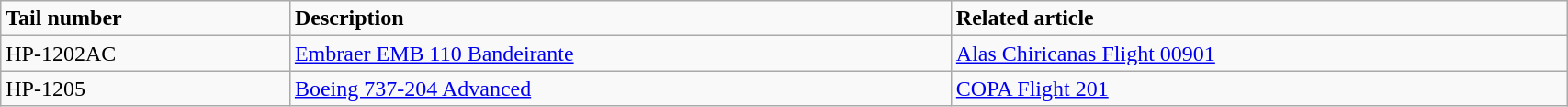<table class="wikitable" width="90%">
<tr>
<td><strong>Tail number</strong></td>
<td><strong>Description</strong></td>
<td><strong>Related article</strong></td>
</tr>
<tr>
<td>HP-1202AC</td>
<td><a href='#'>Embraer EMB 110 Bandeirante</a></td>
<td><a href='#'>Alas Chiricanas Flight 00901</a></td>
</tr>
<tr>
<td>HP-1205</td>
<td><a href='#'>Boeing 737-204 Advanced</a></td>
<td><a href='#'>COPA Flight 201</a></td>
</tr>
</table>
